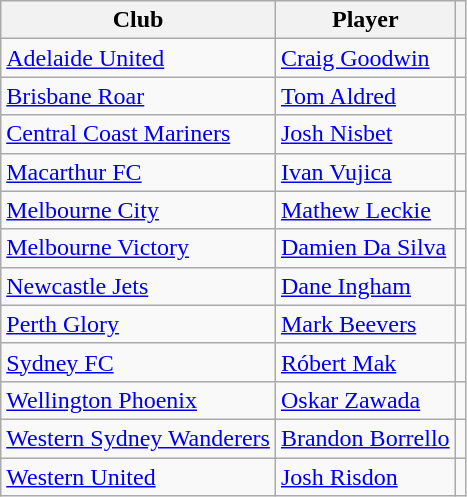<table class=wikitable>
<tr>
<th>Club</th>
<th>Player</th>
<th></th>
</tr>
<tr>
<td><a href='#'>Adelaide United</a></td>
<td> <a href='#'>Craig Goodwin</a></td>
<td align=center></td>
</tr>
<tr>
<td><a href='#'>Brisbane Roar</a></td>
<td> <a href='#'>Tom Aldred</a></td>
<td align=center></td>
</tr>
<tr>
<td><a href='#'>Central Coast Mariners</a></td>
<td> <a href='#'>Josh Nisbet</a></td>
<td align=center></td>
</tr>
<tr>
<td><a href='#'>Macarthur FC</a></td>
<td> <a href='#'>Ivan Vujica</a></td>
<td align=center></td>
</tr>
<tr>
<td><a href='#'>Melbourne City</a></td>
<td> <a href='#'>Mathew Leckie</a></td>
<td align=center></td>
</tr>
<tr>
<td><a href='#'>Melbourne Victory</a></td>
<td> <a href='#'>Damien Da Silva</a></td>
<td align=center></td>
</tr>
<tr>
<td><a href='#'>Newcastle Jets</a></td>
<td> <a href='#'>Dane Ingham</a></td>
<td align=center></td>
</tr>
<tr>
<td><a href='#'>Perth Glory</a></td>
<td> <a href='#'>Mark Beevers</a></td>
<td align=center></td>
</tr>
<tr>
<td><a href='#'>Sydney FC</a></td>
<td> <a href='#'>Róbert Mak</a></td>
<td align=center></td>
</tr>
<tr>
<td><a href='#'>Wellington Phoenix</a></td>
<td> <a href='#'>Oskar Zawada</a></td>
<td align=center></td>
</tr>
<tr>
<td><a href='#'>Western Sydney Wanderers</a></td>
<td> <a href='#'>Brandon Borrello</a></td>
<td align=center></td>
</tr>
<tr>
<td><a href='#'>Western United</a></td>
<td> <a href='#'>Josh Risdon</a></td>
<td align=center></td>
</tr>
</table>
